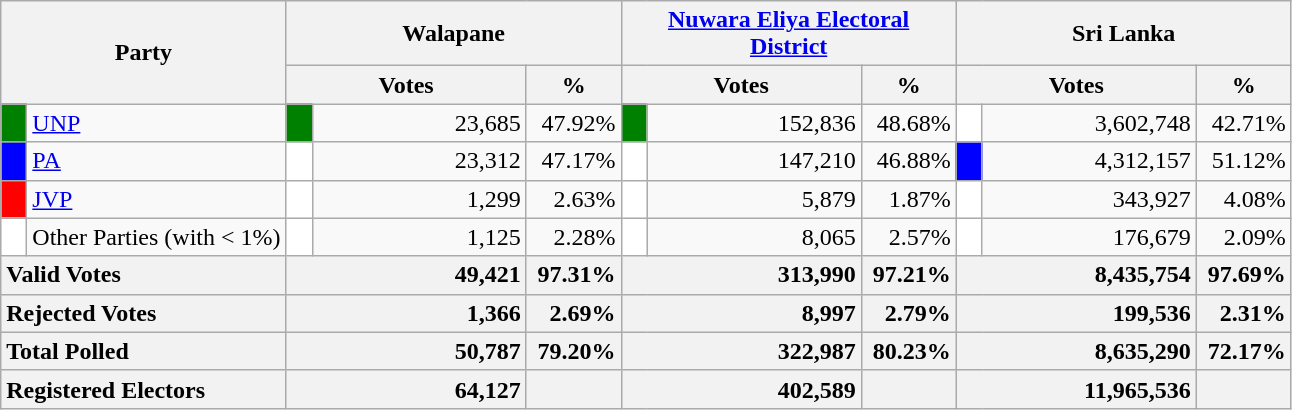<table class="wikitable">
<tr>
<th colspan="2" width="144px"rowspan="2">Party</th>
<th colspan="3" width="216px">Walapane</th>
<th colspan="3" width="216px"><a href='#'>Nuwara Eliya Electoral District</a></th>
<th colspan="3" width="216px">Sri Lanka</th>
</tr>
<tr>
<th colspan="2" width="144px">Votes</th>
<th>%</th>
<th colspan="2" width="144px">Votes</th>
<th>%</th>
<th colspan="2" width="144px">Votes</th>
<th>%</th>
</tr>
<tr>
<td style="background-color:green;" width="10px"></td>
<td style="text-align:left;"><a href='#'>UNP</a></td>
<td style="background-color:green;" width="10px"></td>
<td style="text-align:right;">23,685</td>
<td style="text-align:right;">47.92%</td>
<td style="background-color:green;" width="10px"></td>
<td style="text-align:right;">152,836</td>
<td style="text-align:right;">48.68%</td>
<td style="background-color:white;" width="10px"></td>
<td style="text-align:right;">3,602,748</td>
<td style="text-align:right;">42.71%</td>
</tr>
<tr>
<td style="background-color:blue;" width="10px"></td>
<td style="text-align:left;"><a href='#'>PA</a></td>
<td style="background-color:white;" width="10px"></td>
<td style="text-align:right;">23,312</td>
<td style="text-align:right;">47.17%</td>
<td style="background-color:white;" width="10px"></td>
<td style="text-align:right;">147,210</td>
<td style="text-align:right;">46.88%</td>
<td style="background-color:blue;" width="10px"></td>
<td style="text-align:right;">4,312,157</td>
<td style="text-align:right;">51.12%</td>
</tr>
<tr>
<td style="background-color:red;" width="10px"></td>
<td style="text-align:left;"><a href='#'>JVP</a></td>
<td style="background-color:white;" width="10px"></td>
<td style="text-align:right;">1,299</td>
<td style="text-align:right;">2.63%</td>
<td style="background-color:white;" width="10px"></td>
<td style="text-align:right;">5,879</td>
<td style="text-align:right;">1.87%</td>
<td style="background-color:white;" width="10px"></td>
<td style="text-align:right;">343,927</td>
<td style="text-align:right;">4.08%</td>
</tr>
<tr>
<td style="background-color:white;" width="10px"></td>
<td style="text-align:left;">Other Parties (with < 1%)</td>
<td style="background-color:white;" width="10px"></td>
<td style="text-align:right;">1,125</td>
<td style="text-align:right;">2.28%</td>
<td style="background-color:white;" width="10px"></td>
<td style="text-align:right;">8,065</td>
<td style="text-align:right;">2.57%</td>
<td style="background-color:white;" width="10px"></td>
<td style="text-align:right;">176,679</td>
<td style="text-align:right;">2.09%</td>
</tr>
<tr>
<th colspan="2" width="144px"style="text-align:left;">Valid Votes</th>
<th style="text-align:right;"colspan="2" width="144px">49,421</th>
<th style="text-align:right;">97.31%</th>
<th style="text-align:right;"colspan="2" width="144px">313,990</th>
<th style="text-align:right;">97.21%</th>
<th style="text-align:right;"colspan="2" width="144px">8,435,754</th>
<th style="text-align:right;">97.69%</th>
</tr>
<tr>
<th colspan="2" width="144px"style="text-align:left;">Rejected Votes</th>
<th style="text-align:right;"colspan="2" width="144px">1,366</th>
<th style="text-align:right;">2.69%</th>
<th style="text-align:right;"colspan="2" width="144px">8,997</th>
<th style="text-align:right;">2.79%</th>
<th style="text-align:right;"colspan="2" width="144px">199,536</th>
<th style="text-align:right;">2.31%</th>
</tr>
<tr>
<th colspan="2" width="144px"style="text-align:left;">Total Polled</th>
<th style="text-align:right;"colspan="2" width="144px">50,787</th>
<th style="text-align:right;">79.20%</th>
<th style="text-align:right;"colspan="2" width="144px">322,987</th>
<th style="text-align:right;">80.23%</th>
<th style="text-align:right;"colspan="2" width="144px">8,635,290</th>
<th style="text-align:right;">72.17%</th>
</tr>
<tr>
<th colspan="2" width="144px"style="text-align:left;">Registered Electors</th>
<th style="text-align:right;"colspan="2" width="144px">64,127</th>
<th></th>
<th style="text-align:right;"colspan="2" width="144px">402,589</th>
<th></th>
<th style="text-align:right;"colspan="2" width="144px">11,965,536</th>
<th></th>
</tr>
</table>
